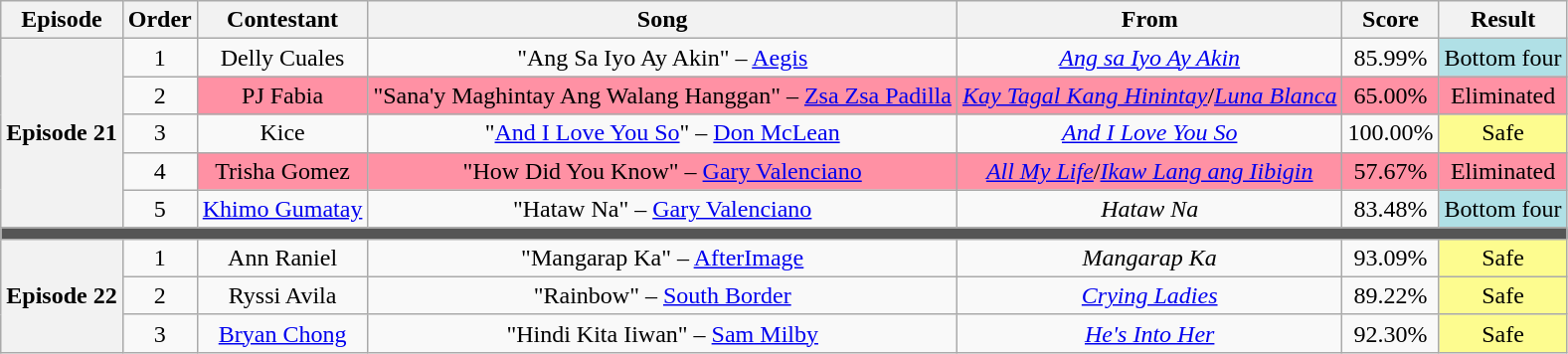<table class="wikitable sortable" style="text-align:center; width:auto;">
<tr>
<th>Episode</th>
<th scope="col">Order</th>
<th scope="col">Contestant</th>
<th scope="col">Song</th>
<th scope="col">From</th>
<th scope="col">Score</th>
<th>Result</th>
</tr>
<tr>
<th rowspan="5"><strong>Episode 21</strong><br><small><em></em></small></th>
<td>1</td>
<td>Delly Cuales</td>
<td>"Ang Sa Iyo Ay Akin" – <a href='#'>Aegis</a></td>
<td><em><a href='#'>Ang sa Iyo Ay Akin</a></em></td>
<td>85.99%</td>
<td style="background:#b0e0e6;">Bottom four</td>
</tr>
<tr>
<td>2</td>
<td style="background:#FF91A4;">PJ Fabia</td>
<td style="background:#FF91A4;">"Sana'y Maghintay Ang Walang Hanggan" – <a href='#'>Zsa Zsa Padilla</a></td>
<td style="background:#FF91A4;"><em><a href='#'>Kay Tagal Kang Hinintay</a></em>/<em><a href='#'>Luna Blanca</a></em></td>
<td style="background:#FF91A4;">65.00%</td>
<td style="background:#FF91A4;">Eliminated</td>
</tr>
<tr>
<td>3</td>
<td>Kice</td>
<td>"<a href='#'>And I Love You So</a>" – <a href='#'>Don McLean</a></td>
<td><em><a href='#'>And I Love You So</a></em></td>
<td>100.00%</td>
<td style="background:#FDFC8F;">Safe</td>
</tr>
<tr>
<td>4</td>
<td style="background:#FF91A4;">Trisha Gomez</td>
<td style="background:#FF91A4;">"How Did You Know" – <a href='#'>Gary Valenciano</a></td>
<td style="background:#FF91A4;"><em><a href='#'>All My Life</a></em>/<em><a href='#'>Ikaw Lang ang Iibigin</a></em></td>
<td style="background:#FF91A4;">57.67%</td>
<td style="background:#FF91A4;">Eliminated</td>
</tr>
<tr>
<td>5</td>
<td><a href='#'>Khimo Gumatay</a></td>
<td>"Hataw Na" – <a href='#'>Gary Valenciano</a></td>
<td><em>Hataw Na</em></td>
<td>83.48%</td>
<td style="background:#b0e0e6;">Bottom four</td>
</tr>
<tr>
<th colspan="7" style="background:#555;"></th>
</tr>
<tr>
<th rowspan="3"><strong>Episode 22</strong><br><small><em></em></small></th>
<td>1</td>
<td>Ann Raniel</td>
<td>"Mangarap Ka" – <a href='#'>AfterImage</a></td>
<td><em>Mangarap Ka</em></td>
<td>93.09%</td>
<td style="background:#FDFC8F;">Safe</td>
</tr>
<tr>
<td>2</td>
<td>Ryssi Avila</td>
<td>"Rainbow" – <a href='#'>South Border</a></td>
<td><em><a href='#'>Crying Ladies</a></em></td>
<td>89.22%</td>
<td style="background:#FDFC8F;">Safe</td>
</tr>
<tr>
<td>3</td>
<td><a href='#'>Bryan Chong</a></td>
<td>"Hindi Kita Iiwan" – <a href='#'>Sam Milby</a></td>
<td><em><a href='#'>He's Into Her</a></em></td>
<td>92.30%</td>
<td style="background:#FDFC8F;">Safe</td>
</tr>
</table>
